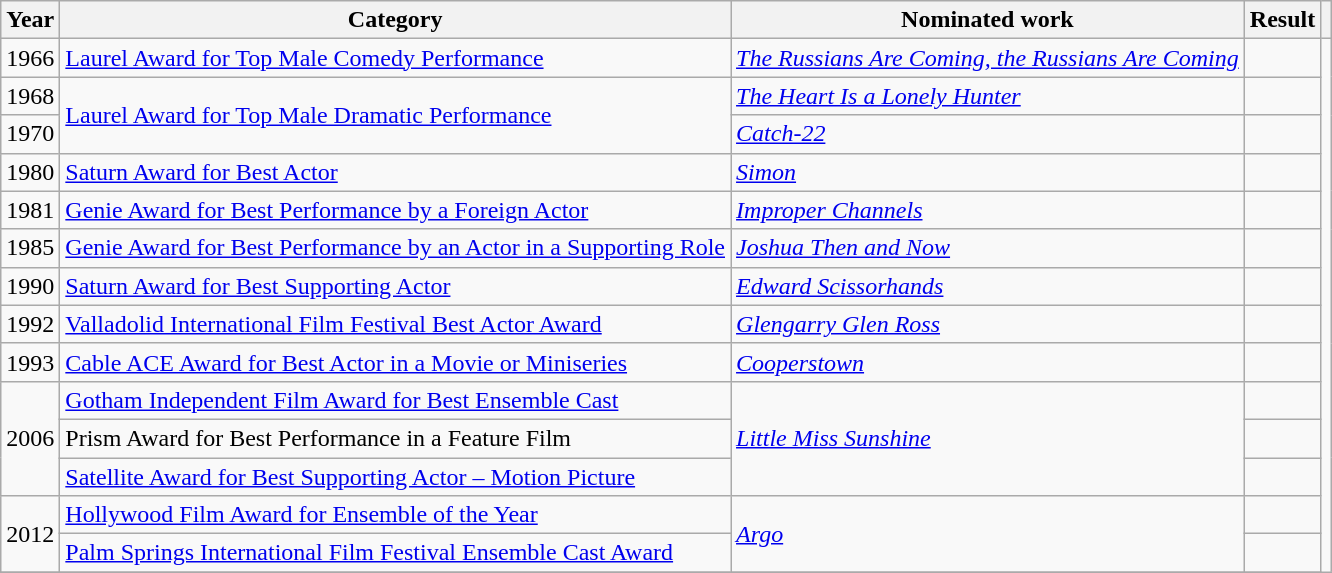<table class="wikitable">
<tr>
<th>Year</th>
<th>Category</th>
<th>Nominated work</th>
<th>Result</th>
<th></th>
</tr>
<tr>
<td>1966</td>
<td><a href='#'>Laurel Award for Top Male Comedy Performance</a></td>
<td><em><a href='#'>The Russians Are Coming, the Russians Are Coming</a></em></td>
<td></td>
</tr>
<tr>
<td>1968</td>
<td rowspan="2"><a href='#'>Laurel Award for Top Male Dramatic Performance</a></td>
<td><em><a href='#'>The Heart Is a Lonely Hunter</a></em></td>
<td></td>
</tr>
<tr>
<td>1970</td>
<td><em><a href='#'>Catch-22</a></em></td>
<td></td>
</tr>
<tr>
<td>1980</td>
<td><a href='#'>Saturn Award for Best Actor</a></td>
<td><em><a href='#'>Simon</a></em></td>
<td></td>
</tr>
<tr>
<td>1981</td>
<td><a href='#'>Genie Award for Best Performance by a Foreign Actor</a></td>
<td><em><a href='#'>Improper Channels</a></em></td>
<td></td>
</tr>
<tr>
<td>1985</td>
<td><a href='#'>Genie Award for Best Performance by an Actor in a Supporting Role</a></td>
<td><em><a href='#'>Joshua Then and Now</a></em></td>
<td></td>
</tr>
<tr>
<td>1990</td>
<td><a href='#'>Saturn Award for Best Supporting Actor</a></td>
<td><em><a href='#'>Edward Scissorhands</a></em></td>
<td></td>
</tr>
<tr>
<td>1992</td>
<td><a href='#'>Valladolid International Film Festival Best Actor Award</a></td>
<td><em><a href='#'>Glengarry Glen Ross</a></em></td>
<td></td>
</tr>
<tr>
<td>1993</td>
<td><a href='#'>Cable ACE Award for Best Actor in a Movie or Miniseries</a></td>
<td><em><a href='#'>Cooperstown</a></em></td>
<td></td>
</tr>
<tr>
<td rowspan=3>2006</td>
<td><a href='#'>Gotham Independent Film Award for Best Ensemble Cast</a></td>
<td rowspan=3><em><a href='#'>Little Miss Sunshine</a></em></td>
<td></td>
</tr>
<tr>
<td>Prism Award for Best Performance in a Feature Film</td>
<td></td>
</tr>
<tr>
<td><a href='#'>Satellite Award for Best Supporting Actor – Motion Picture</a></td>
<td></td>
</tr>
<tr>
<td rowspan=2>2012</td>
<td><a href='#'>Hollywood Film Award for Ensemble of the Year</a></td>
<td rowspan=2><em><a href='#'>Argo</a></em></td>
<td></td>
</tr>
<tr>
<td><a href='#'> Palm Springs International Film Festival Ensemble Cast Award</a></td>
<td></td>
</tr>
<tr>
</tr>
</table>
